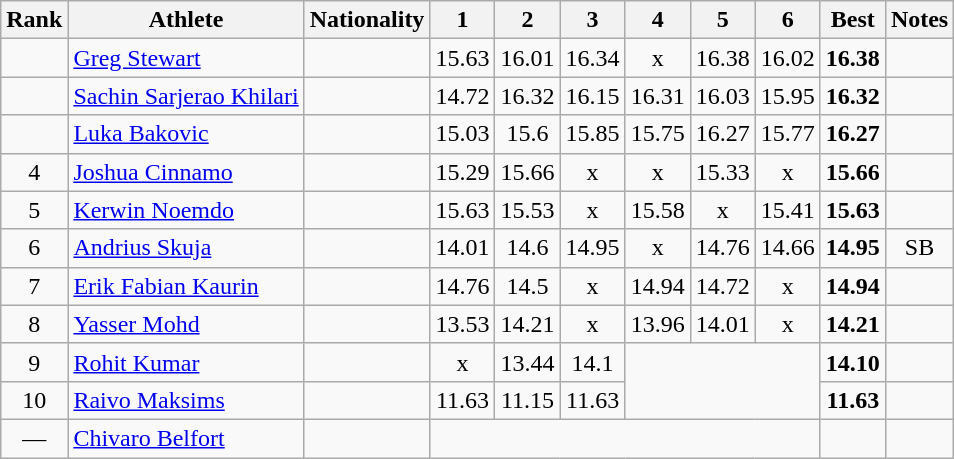<table class="wikitable sortable" style="text-align:center">
<tr>
<th>Rank</th>
<th>Athlete</th>
<th>Nationality</th>
<th>1</th>
<th>2</th>
<th>3</th>
<th>4</th>
<th>5</th>
<th>6</th>
<th>Best</th>
<th>Notes</th>
</tr>
<tr>
<td></td>
<td align=left><a href='#'>Greg Stewart</a></td>
<td align="left"></td>
<td>15.63</td>
<td>16.01</td>
<td>16.34</td>
<td>x</td>
<td>16.38</td>
<td>16.02</td>
<td><strong>16.38</strong></td>
<td></td>
</tr>
<tr>
<td></td>
<td align=left><a href='#'>Sachin Sarjerao Khilari</a></td>
<td align=left></td>
<td>14.72</td>
<td>16.32</td>
<td>16.15</td>
<td>16.31</td>
<td>16.03</td>
<td>15.95</td>
<td><strong>16.32</strong></td>
<td></td>
</tr>
<tr>
<td></td>
<td align=left><a href='#'>Luka Bakovic</a></td>
<td align=left></td>
<td>15.03</td>
<td>15.6</td>
<td>15.85</td>
<td>15.75</td>
<td>16.27</td>
<td>15.77</td>
<td><strong>16.27</strong></td>
<td></td>
</tr>
<tr>
<td>4</td>
<td align=left><a href='#'>Joshua Cinnamo</a></td>
<td align=left></td>
<td>15.29</td>
<td>15.66</td>
<td>x</td>
<td>x</td>
<td>15.33</td>
<td>x</td>
<td><strong>15.66</strong></td>
<td></td>
</tr>
<tr>
<td>5</td>
<td align=left><a href='#'>Kerwin Noemdo</a></td>
<td align=left></td>
<td>15.63</td>
<td>15.53</td>
<td>x</td>
<td>15.58</td>
<td>x</td>
<td>15.41</td>
<td><strong>15.63</strong></td>
<td></td>
</tr>
<tr>
<td>6</td>
<td align=left><a href='#'>Andrius Skuja</a></td>
<td align=left></td>
<td>14.01</td>
<td>14.6</td>
<td>14.95</td>
<td>x</td>
<td>14.76</td>
<td>14.66</td>
<td><strong>14.95</strong></td>
<td>SB</td>
</tr>
<tr>
<td>7</td>
<td align=left><a href='#'>Erik Fabian Kaurin</a></td>
<td align=left></td>
<td>14.76</td>
<td>14.5</td>
<td>x</td>
<td>14.94</td>
<td>14.72</td>
<td>x</td>
<td><strong>14.94</strong></td>
<td></td>
</tr>
<tr>
<td>8</td>
<td align=left><a href='#'>Yasser Mohd</a></td>
<td align=left></td>
<td>13.53</td>
<td>14.21</td>
<td>x</td>
<td>13.96</td>
<td>14.01</td>
<td>x</td>
<td><strong>14.21</strong></td>
<td></td>
</tr>
<tr>
<td>9</td>
<td align=left><a href='#'>Rohit Kumar</a></td>
<td align="left"></td>
<td>x</td>
<td>13.44</td>
<td>14.1</td>
<td colspan="3" rowspan="2"></td>
<td><strong>14.10</strong></td>
<td></td>
</tr>
<tr>
<td>10</td>
<td align=left><a href='#'>Raivo Maksims</a></td>
<td align=left></td>
<td>11.63</td>
<td>11.15</td>
<td>11.63</td>
<td><strong>11.63</strong></td>
<td></td>
</tr>
<tr>
<td>—</td>
<td align="left"><a href='#'>Chivaro Belfort</a></td>
<td align=left></td>
<td colspan="6"></td>
<td></td>
<td></td>
</tr>
</table>
